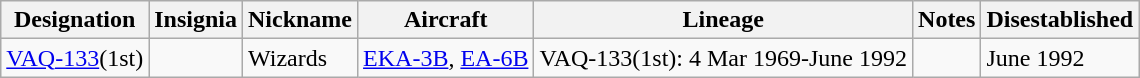<table class="wikitable">
<tr>
<th>Designation</th>
<th>Insignia</th>
<th>Nickname</th>
<th>Aircraft</th>
<th>Lineage</th>
<th>Notes</th>
<th>Disestablished</th>
</tr>
<tr>
<td><a href='#'>VAQ-133</a>(1st)</td>
<td></td>
<td>Wizards</td>
<td><a href='#'>EKA-3B</a>, <a href='#'>EA-6B</a></td>
<td style="white-space: nowrap;">VAQ-133(1st): 4 Mar 1969-June 1992</td>
<td></td>
<td>June 1992</td>
</tr>
</table>
